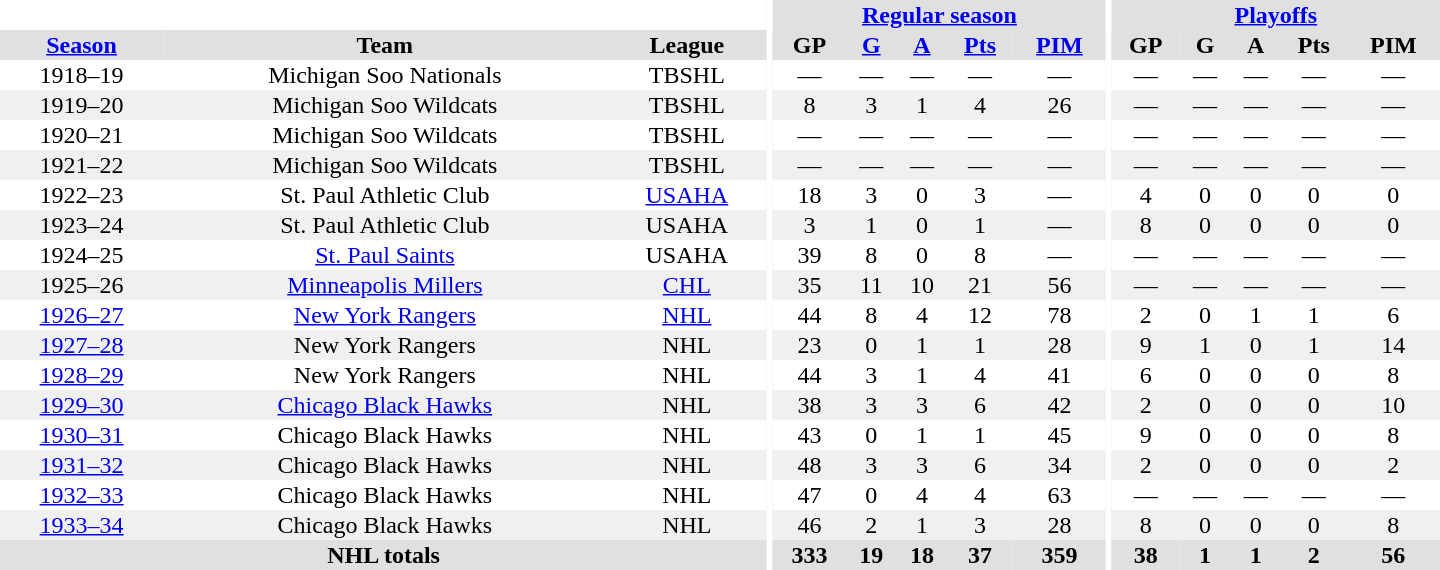<table border="0" cellpadding="1" cellspacing="0" style="text-align:center; width:60em">
<tr bgcolor="#e0e0e0">
<th colspan="3" bgcolor="#ffffff"></th>
<th rowspan="100" bgcolor="#ffffff"></th>
<th colspan="5"><a href='#'>Regular season</a></th>
<th rowspan="100" bgcolor="#ffffff"></th>
<th colspan="5"><a href='#'>Playoffs</a></th>
</tr>
<tr bgcolor="#e0e0e0">
<th><a href='#'>Season</a></th>
<th>Team</th>
<th>League</th>
<th>GP</th>
<th><a href='#'>G</a></th>
<th><a href='#'>A</a></th>
<th><a href='#'>Pts</a></th>
<th><a href='#'>PIM</a></th>
<th>GP</th>
<th>G</th>
<th>A</th>
<th>Pts</th>
<th>PIM</th>
</tr>
<tr>
<td>1918–19</td>
<td>Michigan Soo Nationals</td>
<td>TBSHL</td>
<td>—</td>
<td>—</td>
<td>—</td>
<td>—</td>
<td>—</td>
<td>—</td>
<td>—</td>
<td>—</td>
<td>—</td>
<td>—</td>
</tr>
<tr bgcolor=f0f0f0>
<td>1919–20</td>
<td>Michigan Soo Wildcats</td>
<td>TBSHL</td>
<td>8</td>
<td>3</td>
<td>1</td>
<td>4</td>
<td>26</td>
<td>—</td>
<td>—</td>
<td>—</td>
<td>—</td>
<td>—</td>
</tr>
<tr>
<td>1920–21</td>
<td>Michigan Soo Wildcats</td>
<td>TBSHL</td>
<td>—</td>
<td>—</td>
<td>—</td>
<td>—</td>
<td>—</td>
<td>—</td>
<td>—</td>
<td>—</td>
<td>—</td>
<td>—</td>
</tr>
<tr bgcolor=f0f0f0>
<td>1921–22</td>
<td>Michigan Soo Wildcats</td>
<td>TBSHL</td>
<td>—</td>
<td>—</td>
<td>—</td>
<td>—</td>
<td>—</td>
<td>—</td>
<td>—</td>
<td>—</td>
<td>—</td>
<td>—</td>
</tr>
<tr>
<td>1922–23</td>
<td>St. Paul Athletic Club</td>
<td><a href='#'>USAHA</a></td>
<td>18</td>
<td>3</td>
<td>0</td>
<td>3</td>
<td>—</td>
<td>4</td>
<td>0</td>
<td>0</td>
<td>0</td>
<td>0</td>
</tr>
<tr bgcolor=f0f0f0>
<td>1923–24</td>
<td>St. Paul Athletic Club</td>
<td>USAHA</td>
<td>3</td>
<td>1</td>
<td>0</td>
<td>1</td>
<td>—</td>
<td>8</td>
<td>0</td>
<td>0</td>
<td>0</td>
<td>0</td>
</tr>
<tr>
<td>1924–25</td>
<td><a href='#'>St. Paul Saints</a></td>
<td>USAHA</td>
<td>39</td>
<td>8</td>
<td>0</td>
<td>8</td>
<td>—</td>
<td>—</td>
<td>—</td>
<td>—</td>
<td>—</td>
<td>—</td>
</tr>
<tr bgcolor=f0f0f0>
<td>1925–26</td>
<td><a href='#'>Minneapolis Millers</a></td>
<td><a href='#'>CHL</a></td>
<td>35</td>
<td>11</td>
<td>10</td>
<td>21</td>
<td>56</td>
<td>—</td>
<td>—</td>
<td>—</td>
<td>—</td>
<td>—</td>
</tr>
<tr>
<td><a href='#'>1926–27</a></td>
<td><a href='#'>New York Rangers</a></td>
<td><a href='#'>NHL</a></td>
<td>44</td>
<td>8</td>
<td>4</td>
<td>12</td>
<td>78</td>
<td>2</td>
<td>0</td>
<td>1</td>
<td>1</td>
<td>6</td>
</tr>
<tr bgcolor=f0f0f0>
<td><a href='#'>1927–28</a></td>
<td>New York Rangers</td>
<td>NHL</td>
<td>23</td>
<td>0</td>
<td>1</td>
<td>1</td>
<td>28</td>
<td>9</td>
<td>1</td>
<td>0</td>
<td>1</td>
<td>14</td>
</tr>
<tr>
<td><a href='#'>1928–29</a></td>
<td>New York Rangers</td>
<td>NHL</td>
<td>44</td>
<td>3</td>
<td>1</td>
<td>4</td>
<td>41</td>
<td>6</td>
<td>0</td>
<td>0</td>
<td>0</td>
<td>8</td>
</tr>
<tr bgcolor=f0f0f0>
<td><a href='#'>1929–30</a></td>
<td><a href='#'>Chicago Black Hawks</a></td>
<td>NHL</td>
<td>38</td>
<td>3</td>
<td>3</td>
<td>6</td>
<td>42</td>
<td>2</td>
<td>0</td>
<td>0</td>
<td>0</td>
<td>10</td>
</tr>
<tr>
<td><a href='#'>1930–31</a></td>
<td>Chicago Black Hawks</td>
<td>NHL</td>
<td>43</td>
<td>0</td>
<td>1</td>
<td>1</td>
<td>45</td>
<td>9</td>
<td>0</td>
<td>0</td>
<td>0</td>
<td>8</td>
</tr>
<tr bgcolor=f0f0f0>
<td><a href='#'>1931–32</a></td>
<td>Chicago Black Hawks</td>
<td>NHL</td>
<td>48</td>
<td>3</td>
<td>3</td>
<td>6</td>
<td>34</td>
<td>2</td>
<td>0</td>
<td>0</td>
<td>0</td>
<td>2</td>
</tr>
<tr>
<td><a href='#'>1932–33</a></td>
<td>Chicago Black Hawks</td>
<td>NHL</td>
<td>47</td>
<td>0</td>
<td>4</td>
<td>4</td>
<td>63</td>
<td>—</td>
<td>—</td>
<td>—</td>
<td>—</td>
<td>—</td>
</tr>
<tr bgcolor=f0f0f0>
<td><a href='#'>1933–34</a></td>
<td>Chicago Black Hawks</td>
<td>NHL</td>
<td>46</td>
<td>2</td>
<td>1</td>
<td>3</td>
<td>28</td>
<td>8</td>
<td>0</td>
<td>0</td>
<td>0</td>
<td>8</td>
</tr>
<tr bgcolor="#e0e0e0">
<th colspan="3">NHL totals</th>
<th>333</th>
<th>19</th>
<th>18</th>
<th>37</th>
<th>359</th>
<th>38</th>
<th>1</th>
<th>1</th>
<th>2</th>
<th>56</th>
</tr>
</table>
